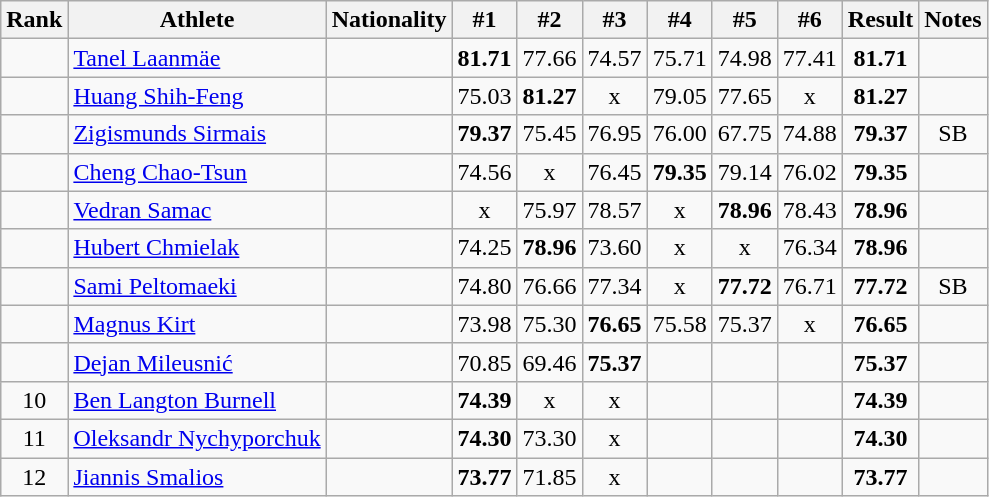<table class="wikitable sortable" style="text-align:center">
<tr>
<th>Rank</th>
<th>Athlete</th>
<th>Nationality</th>
<th>#1</th>
<th>#2</th>
<th>#3</th>
<th>#4</th>
<th>#5</th>
<th>#6</th>
<th>Result</th>
<th>Notes</th>
</tr>
<tr>
<td></td>
<td align="left"><a href='#'>Tanel Laanmäe</a></td>
<td align=left></td>
<td><strong>81.71</strong></td>
<td>77.66</td>
<td>74.57</td>
<td>75.71</td>
<td>74.98</td>
<td>77.41</td>
<td><strong>81.71</strong></td>
<td></td>
</tr>
<tr>
<td></td>
<td align="left"><a href='#'>Huang Shih-Feng</a></td>
<td align=left></td>
<td>75.03</td>
<td><strong>81.27</strong></td>
<td>x</td>
<td>79.05</td>
<td>77.65</td>
<td>x</td>
<td><strong>81.27</strong></td>
<td></td>
</tr>
<tr>
<td></td>
<td align="left"><a href='#'>Zigismunds Sirmais</a></td>
<td align=left></td>
<td><strong>79.37</strong></td>
<td>75.45</td>
<td>76.95</td>
<td>76.00</td>
<td>67.75</td>
<td>74.88</td>
<td><strong>79.37</strong></td>
<td>SB</td>
</tr>
<tr>
<td></td>
<td align="left"><a href='#'>Cheng Chao-Tsun</a></td>
<td align=left></td>
<td>74.56</td>
<td>x</td>
<td>76.45</td>
<td><strong>79.35</strong></td>
<td>79.14</td>
<td>76.02</td>
<td><strong>79.35</strong></td>
<td></td>
</tr>
<tr>
<td></td>
<td align="left"><a href='#'>Vedran Samac</a></td>
<td align=left></td>
<td>x</td>
<td>75.97</td>
<td>78.57</td>
<td>x</td>
<td><strong>78.96</strong></td>
<td>78.43</td>
<td><strong>78.96</strong></td>
<td></td>
</tr>
<tr>
<td></td>
<td align="left"><a href='#'>Hubert Chmielak</a></td>
<td align=left></td>
<td>74.25</td>
<td><strong>78.96</strong></td>
<td>73.60</td>
<td>x</td>
<td>x</td>
<td>76.34</td>
<td><strong>78.96</strong></td>
<td></td>
</tr>
<tr>
<td></td>
<td align="left"><a href='#'>Sami Peltomaeki</a></td>
<td align=left></td>
<td>74.80</td>
<td>76.66</td>
<td>77.34</td>
<td>x</td>
<td><strong>77.72</strong></td>
<td>76.71</td>
<td><strong>77.72</strong></td>
<td>SB</td>
</tr>
<tr>
<td></td>
<td align="left"><a href='#'>Magnus Kirt</a></td>
<td align=left></td>
<td>73.98</td>
<td>75.30</td>
<td><strong>76.65</strong></td>
<td>75.58</td>
<td>75.37</td>
<td>x</td>
<td><strong>76.65</strong></td>
<td></td>
</tr>
<tr>
<td></td>
<td align="left"><a href='#'>Dejan Mileusnić</a></td>
<td align=left></td>
<td>70.85</td>
<td>69.46</td>
<td><strong>75.37</strong></td>
<td></td>
<td></td>
<td></td>
<td><strong>75.37</strong></td>
<td></td>
</tr>
<tr>
<td>10</td>
<td align="left"><a href='#'>Ben Langton Burnell</a></td>
<td align=left></td>
<td><strong>74.39</strong></td>
<td>x</td>
<td>x</td>
<td></td>
<td></td>
<td></td>
<td><strong>74.39</strong></td>
<td></td>
</tr>
<tr>
<td>11</td>
<td align="left"><a href='#'>Oleksandr Nychyporchuk</a></td>
<td align=left></td>
<td><strong>74.30</strong></td>
<td>73.30</td>
<td>x</td>
<td></td>
<td></td>
<td></td>
<td><strong>74.30</strong></td>
<td></td>
</tr>
<tr>
<td>12</td>
<td align="left"><a href='#'>Jiannis Smalios</a></td>
<td align=left></td>
<td><strong>73.77</strong></td>
<td>71.85</td>
<td>x</td>
<td></td>
<td></td>
<td></td>
<td><strong>73.77</strong></td>
<td></td>
</tr>
</table>
